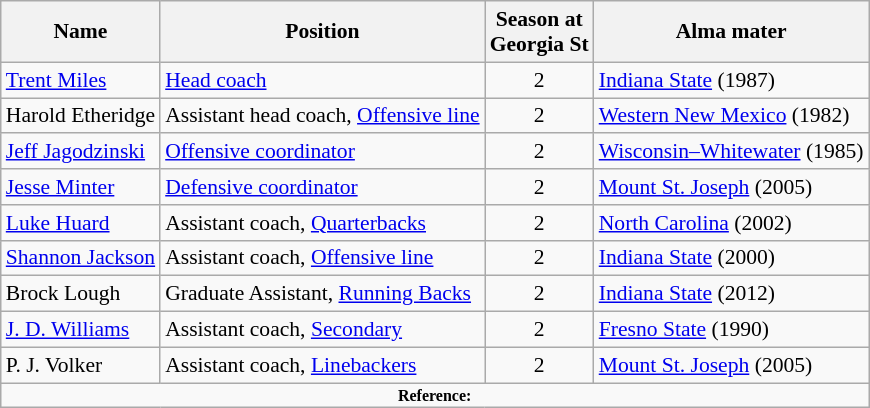<table class="wikitable" border="1" style="font-size:90%;">
<tr>
<th>Name</th>
<th>Position</th>
<th>Season at<br>Georgia St</th>
<th>Alma mater</th>
</tr>
<tr>
<td><a href='#'>Trent Miles</a></td>
<td><a href='#'>Head coach</a></td>
<td align=center>2</td>
<td><a href='#'>Indiana State</a> (1987)</td>
</tr>
<tr>
<td>Harold Etheridge</td>
<td>Assistant head coach, <a href='#'>Offensive line</a></td>
<td align=center>2</td>
<td><a href='#'>Western New Mexico</a> (1982)</td>
</tr>
<tr>
<td><a href='#'>Jeff Jagodzinski</a></td>
<td><a href='#'>Offensive coordinator</a></td>
<td align=center>2</td>
<td><a href='#'>Wisconsin–Whitewater</a> (1985)</td>
</tr>
<tr>
<td><a href='#'>Jesse Minter</a></td>
<td><a href='#'>Defensive coordinator</a></td>
<td align=center>2</td>
<td><a href='#'>Mount St. Joseph</a> (2005)</td>
</tr>
<tr>
<td><a href='#'>Luke Huard</a></td>
<td>Assistant coach, <a href='#'>Quarterbacks</a></td>
<td align=center>2</td>
<td><a href='#'>North Carolina</a> (2002)</td>
</tr>
<tr>
<td><a href='#'>Shannon Jackson</a></td>
<td>Assistant coach, <a href='#'>Offensive line</a></td>
<td align=center>2</td>
<td><a href='#'>Indiana State</a> (2000)</td>
</tr>
<tr>
<td>Brock Lough</td>
<td>Graduate Assistant, <a href='#'>Running Backs</a></td>
<td align=center>2</td>
<td><a href='#'>Indiana State</a> (2012)</td>
</tr>
<tr>
<td><a href='#'>J. D. Williams</a></td>
<td>Assistant coach, <a href='#'>Secondary</a></td>
<td align=center>2</td>
<td><a href='#'>Fresno State</a> (1990)</td>
</tr>
<tr>
<td>P. J. Volker</td>
<td>Assistant coach, <a href='#'>Linebackers</a></td>
<td align=center>2</td>
<td><a href='#'>Mount St. Joseph</a> (2005)</td>
</tr>
<tr>
<td colspan="4" style="font-size: 8pt" align="center"><strong>Reference:</strong></td>
</tr>
</table>
